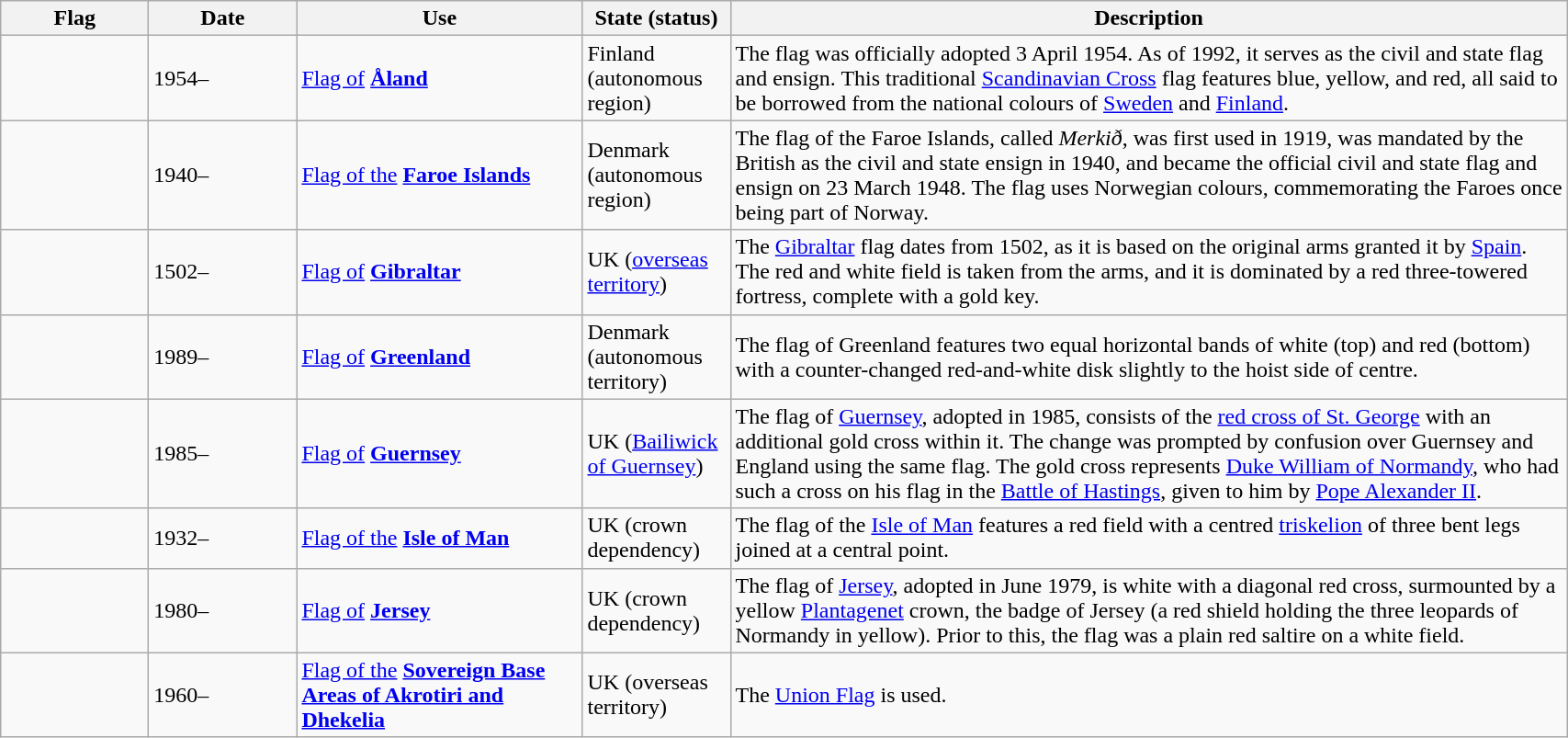<table class="wikitable sortable">
<tr>
<th style="width:100px;">Flag</th>
<th style="width:100px;">Date</th>
<th style="width:200px;">Use</th>
<th style="width:100px;">State (status)</th>
<th style="width:600px;">Description</th>
</tr>
<tr>
<td></td>
<td>1954–</td>
<td><a href='#'>Flag of</a> <strong><a href='#'>Åland</a></strong></td>
<td>Finland (autonomous region)</td>
<td>The flag was officially adopted 3 April 1954. As of 1992, it serves as the civil and state flag and ensign. This traditional <a href='#'>Scandinavian Cross</a> flag features blue, yellow, and red, all said to be borrowed from the national colours of <a href='#'>Sweden</a> and <a href='#'>Finland</a>.</td>
</tr>
<tr>
<td></td>
<td>1940–</td>
<td><a href='#'>Flag of the</a> <strong><a href='#'>Faroe Islands</a></strong></td>
<td>Denmark (autonomous region)</td>
<td>The flag of the Faroe Islands, called <em>Merkið</em>, was first used in 1919, was mandated by the British as the civil and state ensign in 1940, and became the official civil and state flag and ensign on 23 March 1948. The flag uses Norwegian colours, commemorating the Faroes once being part of Norway.</td>
</tr>
<tr>
<td></td>
<td>1502–</td>
<td><a href='#'>Flag of</a> <strong><a href='#'>Gibraltar</a></strong></td>
<td>UK (<a href='#'>overseas territory</a>)</td>
<td>The <a href='#'>Gibraltar</a> flag dates from 1502, as it is based on the original arms granted it by <a href='#'>Spain</a>. The red and white field is taken from the arms, and it is dominated by a red three-towered fortress, complete with a gold key.</td>
</tr>
<tr>
<td></td>
<td>1989–</td>
<td><a href='#'>Flag of</a> <strong><a href='#'>Greenland</a></strong></td>
<td>Denmark (autonomous territory)</td>
<td>The flag of Greenland features two equal horizontal bands of white (top) and red (bottom) with a counter-changed red-and-white disk slightly to the hoist side of centre.</td>
</tr>
<tr>
<td></td>
<td>1985–</td>
<td><a href='#'>Flag of</a> <strong><a href='#'>Guernsey</a></strong></td>
<td>UK (<a href='#'>Bailiwick of Guernsey</a>)</td>
<td>The flag of <a href='#'>Guernsey</a>, adopted in 1985, consists of the <a href='#'>red cross of St. George</a> with an additional gold cross within it. The change was prompted by confusion over Guernsey and England using the same flag. The gold cross represents <a href='#'>Duke William of Normandy</a>, who had such a cross on his flag in the <a href='#'>Battle of Hastings</a>, given to him by <a href='#'>Pope Alexander II</a>.</td>
</tr>
<tr>
<td></td>
<td>1932–</td>
<td><a href='#'>Flag of the</a> <strong><a href='#'>Isle of Man</a></strong></td>
<td>UK (crown dependency)</td>
<td>The flag of the <a href='#'>Isle of Man</a> features a red field with a centred <a href='#'>triskelion</a> of three bent legs joined at a central point.</td>
</tr>
<tr>
<td></td>
<td>1980–</td>
<td><a href='#'>Flag of</a> <strong><a href='#'>Jersey</a></strong></td>
<td>UK (crown dependency)</td>
<td>The flag of <a href='#'>Jersey</a>, adopted in June 1979, is white with a diagonal red cross, surmounted by a yellow <a href='#'>Plantagenet</a> crown, the badge of Jersey (a red shield holding the three leopards of Normandy in yellow). Prior to this, the flag was a plain red saltire on a white field.</td>
</tr>
<tr>
<td></td>
<td>1960–</td>
<td><a href='#'>Flag of the</a> <strong><a href='#'>Sovereign Base Areas of Akrotiri and Dhekelia</a></strong></td>
<td>UK (overseas territory)</td>
<td>The <a href='#'>Union Flag</a> is used.</td>
</tr>
</table>
